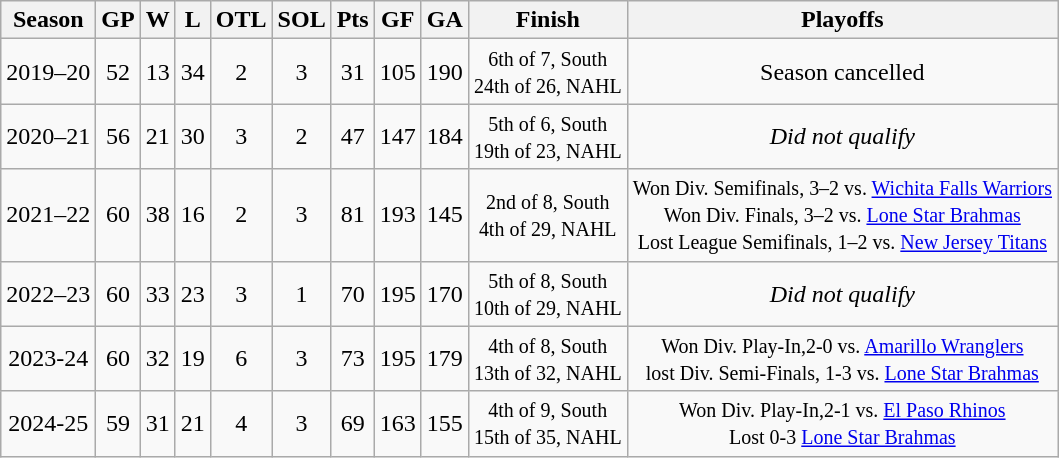<table class="wikitable" style="text-align:center">
<tr>
<th>Season</th>
<th>GP</th>
<th>W</th>
<th>L</th>
<th>OTL</th>
<th>SOL</th>
<th>Pts</th>
<th>GF</th>
<th>GA</th>
<th>Finish</th>
<th>Playoffs</th>
</tr>
<tr>
<td>2019–20</td>
<td>52</td>
<td>13</td>
<td>34</td>
<td>2</td>
<td>3</td>
<td>31</td>
<td>105</td>
<td>190</td>
<td><small>6th of 7, South<br>24th of 26, NAHL</small></td>
<td>Season cancelled</td>
</tr>
<tr>
<td>2020–21</td>
<td>56</td>
<td>21</td>
<td>30</td>
<td>3</td>
<td>2</td>
<td>47</td>
<td>147</td>
<td>184</td>
<td><small>5th of 6, South<br>19th of 23, NAHL</small></td>
<td><em>Did not qualify</em></td>
</tr>
<tr>
<td>2021–22</td>
<td>60</td>
<td>38</td>
<td>16</td>
<td>2</td>
<td>3</td>
<td>81</td>
<td>193</td>
<td>145</td>
<td><small>2nd of 8, South<br>4th of 29, NAHL</small></td>
<td><small>Won Div. Semifinals, 3–2 vs. <a href='#'>Wichita Falls Warriors</a><br>Won Div. Finals, 3–2 vs. <a href='#'>Lone Star Brahmas</a><br>Lost League Semifinals, 1–2 vs. <a href='#'>New Jersey Titans</a></small></td>
</tr>
<tr>
<td>2022–23</td>
<td>60</td>
<td>33</td>
<td>23</td>
<td>3</td>
<td>1</td>
<td>70</td>
<td>195</td>
<td>170</td>
<td><small>5th of 8, South<br>10th of 29, NAHL</small></td>
<td><em>Did not qualify</em></td>
</tr>
<tr>
<td>2023-24</td>
<td>60</td>
<td>32</td>
<td>19</td>
<td>6</td>
<td>3</td>
<td>73</td>
<td>195</td>
<td>179</td>
<td><small>4th of 8, South<br>13th of 32, NAHL</small></td>
<td><small> Won Div. Play-In,2-0 vs. <a href='#'>Amarillo Wranglers</a><br>lost Div. Semi-Finals, 1-3 vs. <a href='#'>Lone Star Brahmas</a></small></td>
</tr>
<tr>
<td>2024-25</td>
<td>59</td>
<td>31</td>
<td>21</td>
<td>4</td>
<td>3</td>
<td>69</td>
<td>163</td>
<td>155</td>
<td><small>4th of 9, South<br>15th of 35, NAHL</small></td>
<td><small> Won Div. Play-In,2-1 vs. <a href='#'>El Paso Rhinos</a><br>Lost 0-3 <a href='#'>Lone Star Brahmas</a></small></td>
</tr>
</table>
